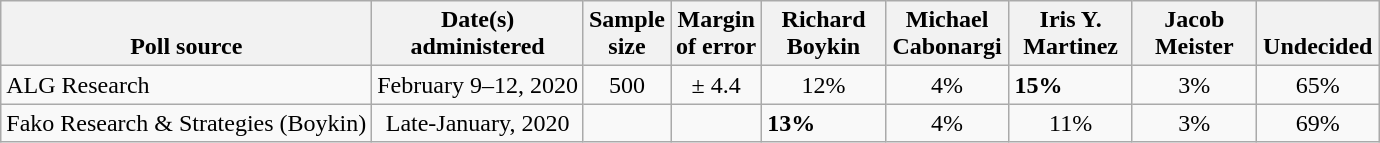<table class="wikitable">
<tr valign=bottom>
<th>Poll source</th>
<th>Date(s)<br>administered</th>
<th>Sample<br>size</th>
<th>Margin<br>of error</th>
<th style="width:75px;">Richard<br>Boykin</th>
<th style="width:75px;">Michael<br>Cabonargi</th>
<th style="width:75px;">Iris Y.<br>Martinez</th>
<th style="width:75px;">Jacob<br>Meister</th>
<th style="width:75px;">Undecided</th>
</tr>
<tr>
<td>ALG Research</td>
<td align=center>February 9–12, 2020</td>
<td align=center>500</td>
<td align=center>± 4.4</td>
<td align=center>12%</td>
<td align=center>4%</td>
<td><strong>15%</strong></td>
<td align=center>3%</td>
<td align=center>65%</td>
</tr>
<tr>
<td>Fako Research & Strategies (Boykin)</td>
<td align=center>Late-January, 2020</td>
<td align=center></td>
<td align=center></td>
<td><strong>13%</strong></td>
<td align=center>4%</td>
<td align=center>11%</td>
<td align=center>3%</td>
<td align=center>69%</td>
</tr>
</table>
